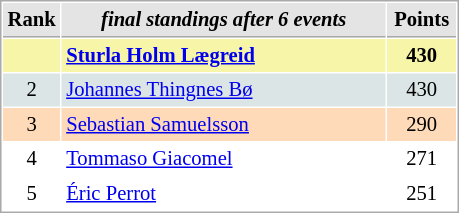<table cellspacing="1" cellpadding="3" style="border:1px solid #AAAAAA;font-size:86%">
<tr style="background-color: #E4E4E4;">
<th style="border-bottom:1px solid #AAAAAA; width: 10px;">Rank</th>
<th style="border-bottom:1px solid #AAAAAA; width: 210px;"><em>final standings after 6 events</em></th>
<th style="border-bottom:1px solid #AAAAAA; width: 40px;">Points</th>
</tr>
<tr style="background:#f7f6a8;">
<td align=center></td>
<td> <strong><a href='#'>Sturla Holm Lægreid</a></strong></td>
<td align=center><strong>430</strong></td>
</tr>
<tr style="background:#dce5e5;">
<td align=center>2</td>
<td> <a href='#'>Johannes Thingnes Bø</a></td>
<td align=center>430</td>
</tr>
<tr style="background:#ffdab9;">
<td align=center>3</td>
<td> <a href='#'>Sebastian Samuelsson</a></td>
<td align=center>290</td>
</tr>
<tr>
<td align=center>4</td>
<td> <a href='#'>Tommaso Giacomel</a></td>
<td align=center>271</td>
</tr>
<tr>
<td align=center>5</td>
<td> <a href='#'>Éric Perrot</a></td>
<td align=center>251</td>
</tr>
</table>
